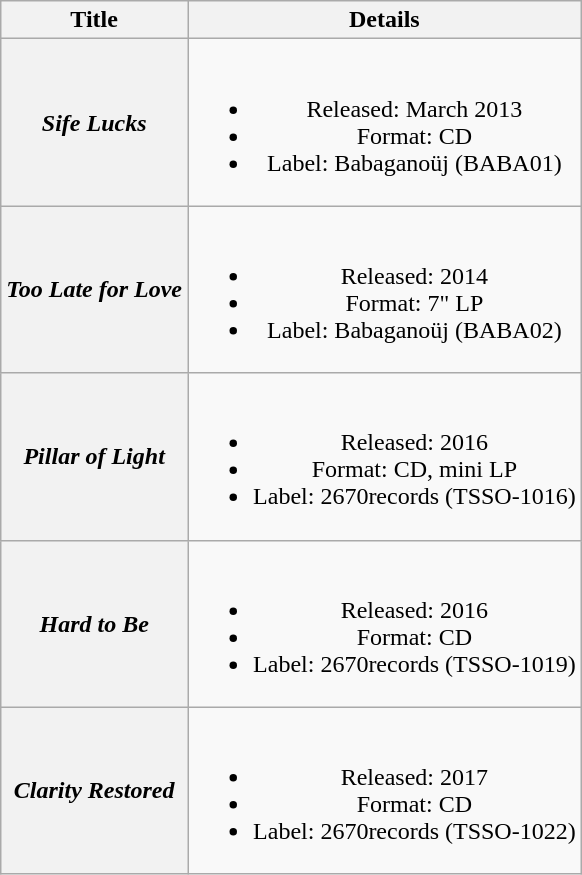<table class="wikitable plainrowheaders" style="text-align:center;" border="1">
<tr>
<th>Title</th>
<th>Details</th>
</tr>
<tr>
<th scope="row"><em>Sife Lucks</em></th>
<td><br><ul><li>Released: March 2013</li><li>Format: CD</li><li>Label: Babaganoüj (BABA01)</li></ul></td>
</tr>
<tr>
<th scope="row"><em>Too Late for Love</em></th>
<td><br><ul><li>Released: 2014</li><li>Format: 7" LP</li><li>Label: Babaganoüj (BABA02)</li></ul></td>
</tr>
<tr>
<th scope="row"><em>Pillar of Light</em></th>
<td><br><ul><li>Released: 2016</li><li>Format: CD, mini LP</li><li>Label: 2670records (TSSO-1016)</li></ul></td>
</tr>
<tr>
<th scope="row"><em>Hard to Be</em></th>
<td><br><ul><li>Released: 2016</li><li>Format: CD</li><li>Label: 2670records (TSSO-1019)</li></ul></td>
</tr>
<tr>
<th scope="row"><em>Clarity Restored</em></th>
<td><br><ul><li>Released: 2017</li><li>Format: CD</li><li>Label: 2670records (TSSO-1022)</li></ul></td>
</tr>
</table>
